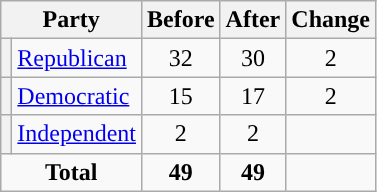<table class="wikitable" style="text-align:center;">
<tr>
<th colspan="2">Party</th>
<th>Before</th>
<th>After</th>
<th>Change</th>
</tr>
<tr>
<th style="background-color:"></th>
<td style="text-align:left;"><a href='#'>Republican</a></td>
<td>32</td>
<td>30</td>
<td> 2</td>
</tr>
<tr>
<th style="background-color:"></th>
<td style="text-align:left;"><a href='#'>Democratic</a></td>
<td>15</td>
<td>17</td>
<td> 2</td>
</tr>
<tr>
<th style="background-color:"></th>
<td style="text-align:left;"><a href='#'>Independent</a></td>
<td>2</td>
<td>2</td>
<td></td>
</tr>
<tr>
<td colspan="2"><strong>Total</strong></td>
<td><strong>49</strong></td>
<td><strong>49</strong></td>
<td></td>
</tr>
</table>
